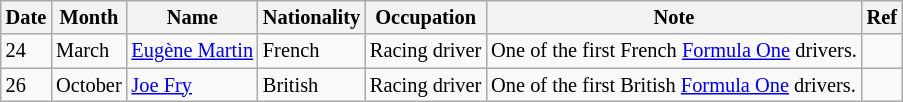<table class="wikitable" style="font-size:85%;">
<tr>
<th>Date</th>
<th>Month</th>
<th>Name</th>
<th>Nationality</th>
<th>Occupation</th>
<th>Note</th>
<th>Ref</th>
</tr>
<tr>
<td>24</td>
<td>March</td>
<td><a href='#'>Eugène Martin</a></td>
<td>French</td>
<td>Racing driver</td>
<td>One of the first French <a href='#'>Formula One</a> drivers.</td>
<td></td>
</tr>
<tr>
<td>26</td>
<td>October</td>
<td><a href='#'>Joe Fry</a></td>
<td>British</td>
<td>Racing driver</td>
<td>One of the first British <a href='#'>Formula One</a> drivers.</td>
<td></td>
</tr>
</table>
